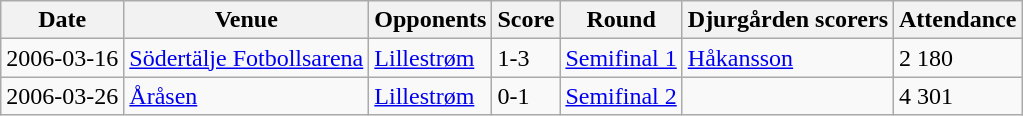<table class="wikitable">
<tr>
<th>Date</th>
<th>Venue</th>
<th>Opponents</th>
<th>Score</th>
<th>Round</th>
<th>Djurgården scorers</th>
<th>Attendance</th>
</tr>
<tr>
<td>2006-03-16</td>
<td><a href='#'>Södertälje Fotbollsarena</a></td>
<td> <a href='#'>Lillestrøm</a></td>
<td>1-3</td>
<td><a href='#'>Semifinal 1</a></td>
<td><a href='#'>Håkansson</a></td>
<td>2 180</td>
</tr>
<tr>
<td>2006-03-26</td>
<td> <a href='#'>Åråsen</a></td>
<td> <a href='#'>Lillestrøm</a></td>
<td>0-1</td>
<td><a href='#'>Semifinal 2</a></td>
<td></td>
<td>4 301</td>
</tr>
</table>
